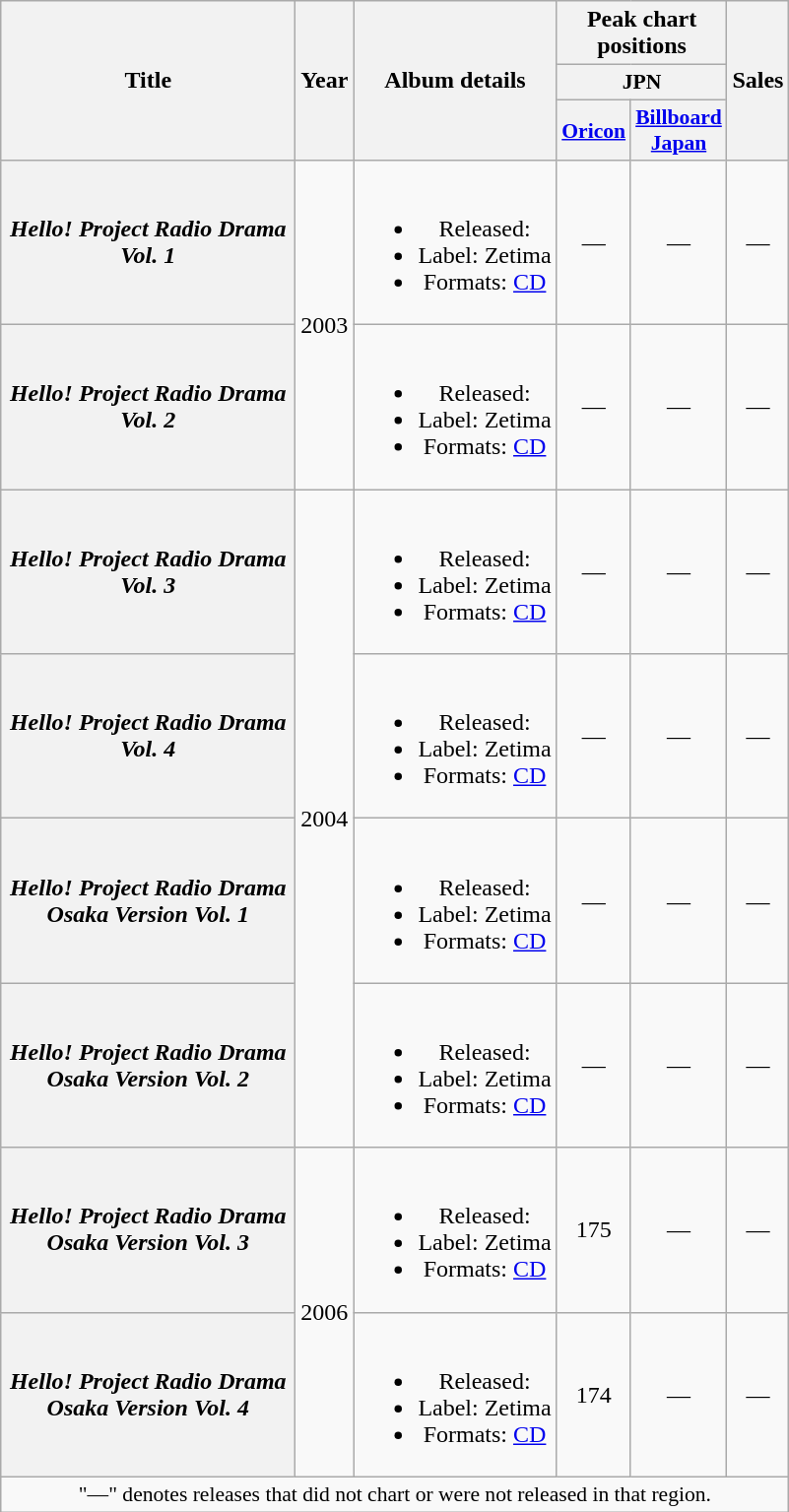<table class="wikitable plainrowheaders" style="text-align:center;">
<tr>
<th scope="col" rowspan="3" style="width:12em;">Title</th>
<th scope="col" rowspan="3">Year</th>
<th scope="col" rowspan="3">Album details</th>
<th scope="col" colspan="2">Peak chart positions</th>
<th scope="col" rowspan="3">Sales</th>
</tr>
<tr>
<th scope="col" style="width:3em;font-size:90%;" colspan="2">JPN</th>
</tr>
<tr>
<th scope="col" style="width:3em;font-size:90%;"><a href='#'>Oricon</a></th>
<th scope="col" style="width:3em;font-size:90%;"><a href='#'>Billboard Japan</a></th>
</tr>
<tr>
<th scope="row"><em>Hello! Project Radio Drama Vol. 1</em></th>
<td rowspan="2">2003</td>
<td><br><ul><li>Released: </li><li>Label: Zetima</li><li>Formats: <a href='#'>CD</a></li></ul></td>
<td>—</td>
<td>—</td>
<td>—</td>
</tr>
<tr>
<th scope="row"><em>Hello! Project Radio Drama Vol. 2</em></th>
<td><br><ul><li>Released: </li><li>Label: Zetima</li><li>Formats: <a href='#'>CD</a></li></ul></td>
<td>—</td>
<td>—</td>
<td>—</td>
</tr>
<tr>
<th scope="row"><em>Hello! Project Radio Drama Vol. 3</em></th>
<td rowspan="4">2004</td>
<td><br><ul><li>Released: </li><li>Label: Zetima</li><li>Formats: <a href='#'>CD</a></li></ul></td>
<td>—</td>
<td>—</td>
<td>—</td>
</tr>
<tr>
<th scope="row"><em>Hello! Project Radio Drama Vol. 4</em></th>
<td><br><ul><li>Released: </li><li>Label: Zetima</li><li>Formats: <a href='#'>CD</a></li></ul></td>
<td>—</td>
<td>—</td>
<td>—</td>
</tr>
<tr>
<th scope="row"><em>Hello! Project Radio Drama Osaka Version Vol. 1</em></th>
<td><br><ul><li>Released: </li><li>Label: Zetima</li><li>Formats: <a href='#'>CD</a></li></ul></td>
<td>—</td>
<td>—</td>
<td>—</td>
</tr>
<tr>
<th scope="row"><em>Hello! Project Radio Drama Osaka Version Vol. 2</em></th>
<td><br><ul><li>Released: </li><li>Label: Zetima</li><li>Formats: <a href='#'>CD</a></li></ul></td>
<td>—</td>
<td>—</td>
<td>—</td>
</tr>
<tr>
<th scope="row"><em>Hello! Project Radio Drama Osaka Version Vol. 3</em></th>
<td rowspan="2">2006</td>
<td><br><ul><li>Released: </li><li>Label: Zetima</li><li>Formats: <a href='#'>CD</a></li></ul></td>
<td>175</td>
<td>—</td>
<td>—</td>
</tr>
<tr>
<th scope="row"><em>Hello! Project Radio Drama Osaka Version Vol. 4</em></th>
<td><br><ul><li>Released: </li><li>Label: Zetima</li><li>Formats: <a href='#'>CD</a></li></ul></td>
<td>174</td>
<td>—</td>
<td>—</td>
</tr>
<tr>
<td colspan="6" style="font-size:90%;">"—" denotes releases that did not chart or were not released in that region.</td>
</tr>
</table>
